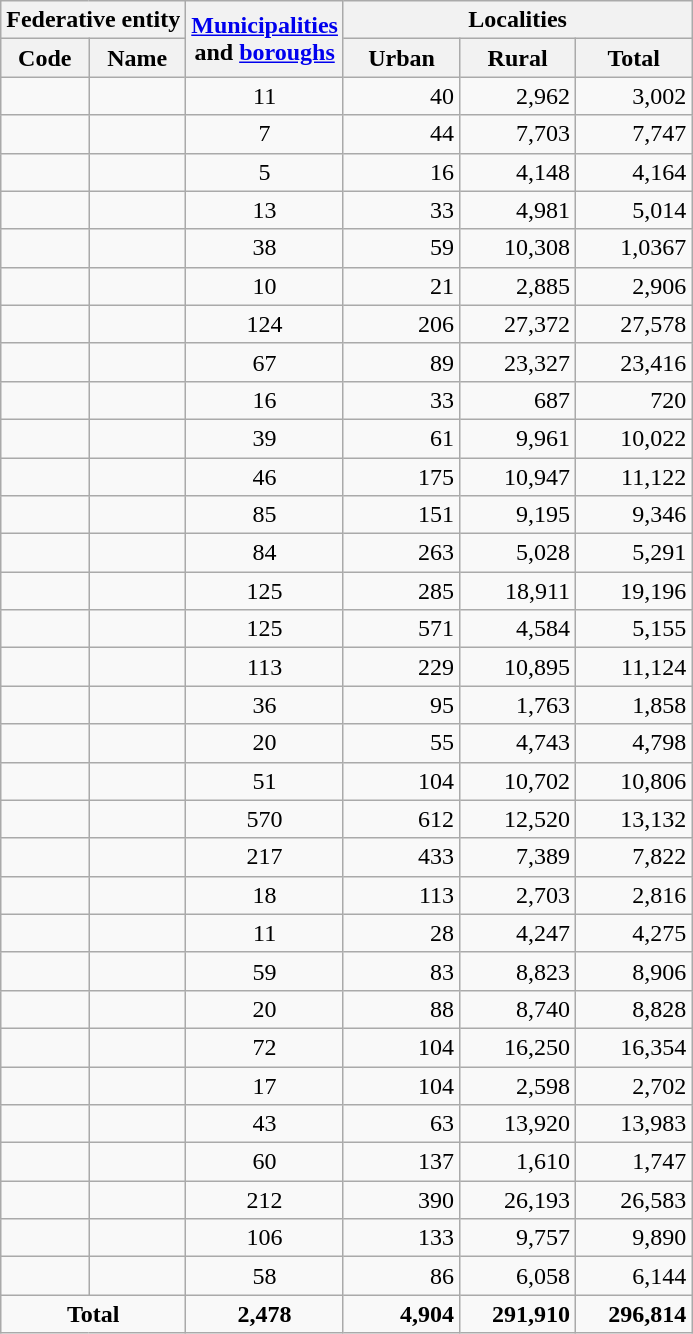<table class="wikitable sortable">
<tr>
<th colspan=2>Federative entity</th>
<th rowspan=2><a href='#'>Municipalities</a><br>and <a href='#'>boroughs</a></th>
<th colspan=3>Localities</th>
</tr>
<tr>
<th>Code</th>
<th>Name</th>
<th width=70>Urban</th>
<th width=70>Rural</th>
<th width=70>Total</th>
</tr>
<tr>
<td align=center></td>
<td></td>
<td align=center>11</td>
<td align=right>40</td>
<td align=right>2,962</td>
<td align=right>3,002</td>
</tr>
<tr>
<td align=center></td>
<td></td>
<td align=center>7</td>
<td align=right>44</td>
<td align=right>7,703</td>
<td align=right>7,747</td>
</tr>
<tr>
<td align=center></td>
<td></td>
<td align=center>5</td>
<td align=right>16</td>
<td align=right>4,148</td>
<td align=right>4,164</td>
</tr>
<tr>
<td align=center></td>
<td></td>
<td align=center>13</td>
<td align=right>33</td>
<td align=right>4,981</td>
<td align=right>5,014</td>
</tr>
<tr>
<td align=center></td>
<td></td>
<td align=center>38</td>
<td align=right>59</td>
<td align=right>10,308</td>
<td align=right>1,0367</td>
</tr>
<tr>
<td align=center></td>
<td></td>
<td align=center>10</td>
<td align=right>21</td>
<td align=right>2,885</td>
<td align=right>2,906</td>
</tr>
<tr>
<td align=center></td>
<td></td>
<td align=center>124</td>
<td align=right>206</td>
<td align=right>27,372</td>
<td align=right>27,578</td>
</tr>
<tr>
<td align=center></td>
<td></td>
<td align=center>67</td>
<td align=right>89</td>
<td align=right>23,327</td>
<td align=right>23,416</td>
</tr>
<tr>
<td align=center></td>
<td></td>
<td align=center>16</td>
<td align=right>33</td>
<td align=right>687</td>
<td align=right>720</td>
</tr>
<tr>
<td align=center></td>
<td></td>
<td align=center>39</td>
<td align=right>61</td>
<td align=right>9,961</td>
<td align=right>10,022</td>
</tr>
<tr>
<td align=center></td>
<td></td>
<td align=center>46</td>
<td align=right>175</td>
<td align=right>10,947</td>
<td align=right>11,122</td>
</tr>
<tr>
<td align=center></td>
<td></td>
<td align=center>85</td>
<td align=right>151</td>
<td align=right>9,195</td>
<td align=right>9,346</td>
</tr>
<tr>
<td align=center></td>
<td></td>
<td align=center>84</td>
<td align=right>263</td>
<td align=right>5,028</td>
<td align=right>5,291</td>
</tr>
<tr>
<td align=center></td>
<td></td>
<td align=center>125</td>
<td align=right>285</td>
<td align=right>18,911</td>
<td align=right>19,196</td>
</tr>
<tr>
<td align=center></td>
<td></td>
<td align=center>125</td>
<td align=right>571</td>
<td align=right>4,584</td>
<td align=right>5,155</td>
</tr>
<tr>
<td align=center></td>
<td></td>
<td align=center>113</td>
<td align=right>229</td>
<td align=right>10,895</td>
<td align=right>11,124</td>
</tr>
<tr>
<td align=center></td>
<td></td>
<td align=center>36</td>
<td align=right>95</td>
<td align=right>1,763</td>
<td align=right>1,858</td>
</tr>
<tr>
<td align=center></td>
<td></td>
<td align=center>20</td>
<td align=right>55</td>
<td align=right>4,743</td>
<td align=right>4,798</td>
</tr>
<tr>
<td align=center></td>
<td></td>
<td align=center>51</td>
<td align=right>104</td>
<td align=right>10,702</td>
<td align=right>10,806</td>
</tr>
<tr>
<td align=center></td>
<td></td>
<td align=center>570</td>
<td align=right>612</td>
<td align=right>12,520</td>
<td align=right>13,132</td>
</tr>
<tr>
<td align=center></td>
<td></td>
<td align=center>217</td>
<td align=right>433</td>
<td align=right>7,389</td>
<td align=right>7,822</td>
</tr>
<tr>
<td align=center></td>
<td></td>
<td align=center>18</td>
<td align=right>113</td>
<td align=right>2,703</td>
<td align=right>2,816</td>
</tr>
<tr>
<td align=center></td>
<td></td>
<td align=center>11</td>
<td align=right>28</td>
<td align=right>4,247</td>
<td align=right>4,275</td>
</tr>
<tr>
<td align=center></td>
<td></td>
<td align=center>59</td>
<td align=right>83</td>
<td align=right>8,823</td>
<td align=right>8,906</td>
</tr>
<tr>
<td align=center></td>
<td></td>
<td align=center>20</td>
<td align=right>88</td>
<td align=right>8,740</td>
<td align=right>8,828</td>
</tr>
<tr>
<td align=center></td>
<td></td>
<td align=center>72</td>
<td align=right>104</td>
<td align=right>16,250</td>
<td align=right>16,354</td>
</tr>
<tr>
<td align=center></td>
<td></td>
<td align=center>17</td>
<td align=right>104</td>
<td align=right>2,598</td>
<td align=right>2,702</td>
</tr>
<tr>
<td align=center></td>
<td></td>
<td align=center>43</td>
<td align=right>63</td>
<td align=right>13,920</td>
<td align=right>13,983</td>
</tr>
<tr>
<td align=center></td>
<td></td>
<td align=center>60</td>
<td align=right>137</td>
<td align=right>1,610</td>
<td align=right>1,747</td>
</tr>
<tr>
<td align=center></td>
<td></td>
<td align=center>212</td>
<td align=right>390</td>
<td align=right>26,193</td>
<td align=right>26,583</td>
</tr>
<tr>
<td align=center></td>
<td></td>
<td align=center>106</td>
<td align=right>133</td>
<td align=right>9,757</td>
<td align=right>9,890</td>
</tr>
<tr>
<td align=center></td>
<td></td>
<td align=center>58</td>
<td align=right>86</td>
<td align=right>6,058</td>
<td align=right>6,144</td>
</tr>
<tr>
<td colspan=2 align=center><strong>Total</strong></td>
<td align=center><strong>2,478</strong></td>
<td align=right><strong>4,904</strong></td>
<td align=right><strong>291,910</strong></td>
<td align=right><strong>296,814</strong></td>
</tr>
</table>
